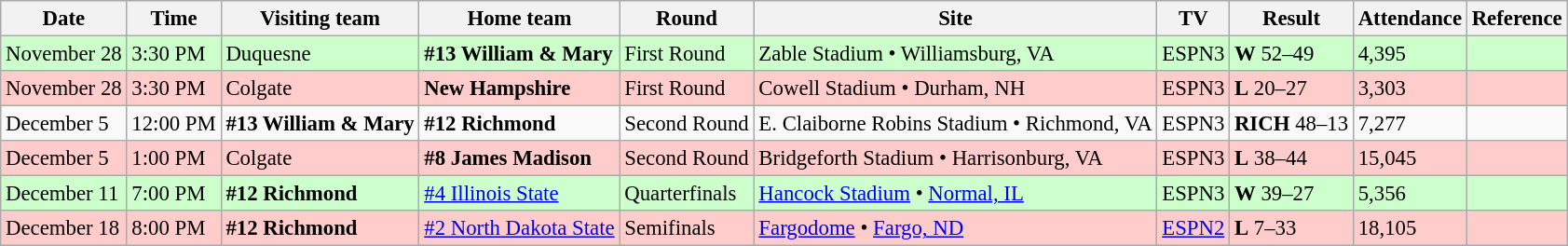<table class="wikitable" style="font-size:95%;">
<tr>
<th>Date</th>
<th>Time</th>
<th>Visiting team</th>
<th>Home team</th>
<th>Round</th>
<th>Site</th>
<th>TV</th>
<th>Result</th>
<th>Attendance</th>
<th class="unsortable">Reference</th>
</tr>
<tr bgcolor=#ccffcc>
<td>November 28</td>
<td>3:30 PM</td>
<td>Duquesne</td>
<td><strong>#13 William & Mary</strong></td>
<td>First Round</td>
<td>Zable Stadium • Williamsburg, VA</td>
<td>ESPN3</td>
<td><strong>W</strong> 52–49</td>
<td>4,395</td>
<td></td>
</tr>
<tr bgcolor=#ffcccc>
<td>November 28</td>
<td>3:30 PM</td>
<td>Colgate</td>
<td><strong>New Hampshire</strong></td>
<td>First Round</td>
<td>Cowell Stadium • Durham, NH</td>
<td>ESPN3</td>
<td><strong>L</strong> 20–27</td>
<td>3,303</td>
<td></td>
</tr>
<tr bgcolor=>
<td>December 5</td>
<td>12:00 PM</td>
<td><strong>#13 William & Mary</strong></td>
<td><strong>#12 Richmond</strong></td>
<td>Second Round</td>
<td>E. Claiborne Robins Stadium • Richmond, VA</td>
<td>ESPN3</td>
<td><strong>RICH</strong> 48–13</td>
<td>7,277</td>
<td></td>
</tr>
<tr bgcolor=#ffcccc>
<td>December 5</td>
<td>1:00 PM</td>
<td>Colgate</td>
<td><strong>#8 James Madison</strong></td>
<td>Second Round</td>
<td>Bridgeforth Stadium • Harrisonburg, VA</td>
<td>ESPN3</td>
<td><strong>L</strong> 38–44</td>
<td>15,045</td>
<td></td>
</tr>
<tr bgcolor=#ccffcc>
<td>December 11</td>
<td>7:00 PM</td>
<td><strong>#12 Richmond</strong></td>
<td><a href='#'>#4 Illinois State</a></td>
<td>Quarterfinals</td>
<td><a href='#'>Hancock Stadium</a> • <a href='#'>Normal, IL</a></td>
<td>ESPN3</td>
<td><strong>W</strong> 39–27</td>
<td>5,356</td>
<td></td>
</tr>
<tr bgcolor=#ffcccc>
<td>December 18</td>
<td>8:00 PM</td>
<td><strong>#12 Richmond</strong></td>
<td><a href='#'>#2 North Dakota State</a></td>
<td>Semifinals</td>
<td><a href='#'>Fargodome</a> • <a href='#'>Fargo, ND</a></td>
<td><a href='#'>ESPN2</a></td>
<td><strong>L</strong> 7–33</td>
<td>18,105</td>
<td></td>
</tr>
</table>
